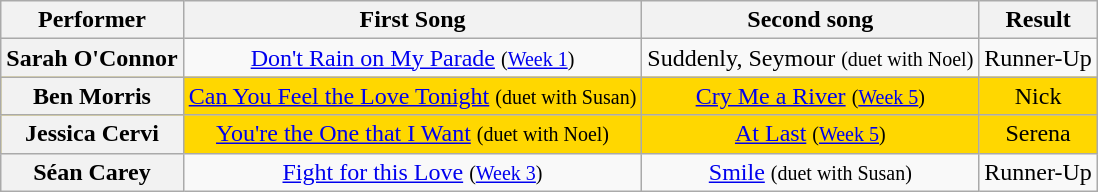<table class="wikitable plainrowheaders" style="text-align:center;">
<tr>
<th scope="col">Performer</th>
<th scope="col">First Song</th>
<th scope="col">Second song</th>
<th scope="col">Result</th>
</tr>
<tr>
<th scope="row">Sarah O'Connor</th>
<td><a href='#'>Don't Rain on My Parade</a> <small> (<a href='#'>Week 1</a>) </small></td>
<td>Suddenly, Seymour <small> (duet with Noel) </small></td>
<td>Runner-Up</td>
</tr>
<tr style="background:Gold;">
<th scope="row">Ben Morris</th>
<td><a href='#'>Can You Feel the Love Tonight</a> <small> (duet with Susan) </small></td>
<td><a href='#'>Cry Me a River</a> <small> (<a href='#'>Week 5</a>) </small></td>
<td>Nick</td>
</tr>
<tr style="background:Gold;">
<th scope="row">Jessica Cervi</th>
<td><a href='#'>You're the One that I Want</a> <small> (duet with Noel) </small></td>
<td><a href='#'>At Last</a> <small> (<a href='#'>Week 5</a>) </small></td>
<td>Serena</td>
</tr>
<tr>
<th scope="row">Séan Carey</th>
<td><a href='#'>Fight for this Love</a> <small> (<a href='#'>Week 3</a>) </small></td>
<td><a href='#'>Smile</a> <small> (duet with Susan) </small></td>
<td>Runner-Up</td>
</tr>
</table>
